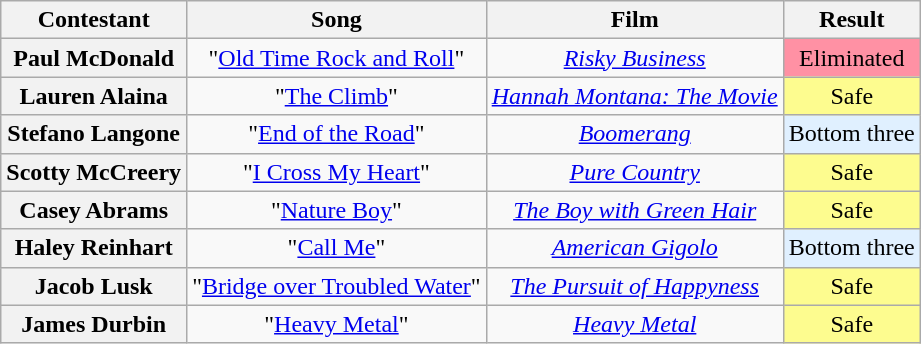<table class="wikitable unsortable" style="text-align:center;">
<tr>
<th scope="col">Contestant</th>
<th scope="col">Song</th>
<th scope="col">Film</th>
<th scope="col">Result</th>
</tr>
<tr>
<th scope="row">Paul McDonald</th>
<td>"<a href='#'>Old Time Rock and Roll</a>"</td>
<td><em><a href='#'>Risky Business</a></em></td>
<td bgcolor="FF91A4">Eliminated</td>
</tr>
<tr>
<th scope="row">Lauren Alaina</th>
<td>"<a href='#'>The Climb</a>"</td>
<td><em><a href='#'>Hannah Montana: The Movie</a></em></td>
<td bgcolor="FDFC8F">Safe</td>
</tr>
<tr>
<th scope="row">Stefano Langone</th>
<td>"<a href='#'>End of the Road</a>"</td>
<td><em><a href='#'>Boomerang</a></em></td>
<td bgcolor="E0F0FF">Bottom three</td>
</tr>
<tr>
<th scope="row">Scotty McCreery</th>
<td>"<a href='#'>I Cross My Heart</a>"</td>
<td><em><a href='#'>Pure Country</a></em></td>
<td bgcolor="FDFC8F">Safe</td>
</tr>
<tr>
<th scope="row">Casey Abrams</th>
<td>"<a href='#'>Nature Boy</a>"</td>
<td><em><a href='#'>The Boy with Green Hair</a></em></td>
<td bgcolor="FDFC8F">Safe</td>
</tr>
<tr>
<th scope="row">Haley Reinhart</th>
<td>"<a href='#'>Call Me</a>"</td>
<td><em><a href='#'>American Gigolo</a></em></td>
<td bgcolor="E0F0FF">Bottom three</td>
</tr>
<tr>
<th scope="row">Jacob Lusk</th>
<td>"<a href='#'>Bridge over Troubled Water</a>"</td>
<td><em><a href='#'>The Pursuit of Happyness</a></em></td>
<td bgcolor="FDFC8F">Safe</td>
</tr>
<tr>
<th scope="row">James Durbin</th>
<td>"<a href='#'>Heavy Metal</a>"</td>
<td><em><a href='#'>Heavy Metal</a></em></td>
<td bgcolor="FDFC8F">Safe</td>
</tr>
</table>
